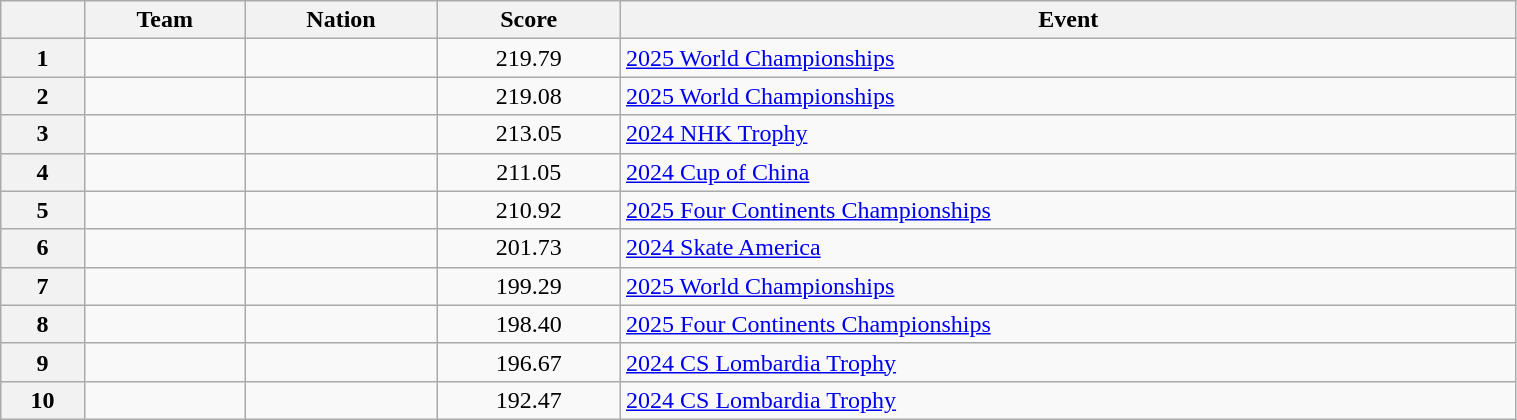<table class="wikitable unsortable" style="text-align:left; width:80%">
<tr>
<th scope="col"></th>
<th scope="col">Team</th>
<th scope="col">Nation</th>
<th scope="col">Score</th>
<th scope="col">Event</th>
</tr>
<tr>
<th scope="row">1</th>
<td></td>
<td></td>
<td style="text-align:center">219.79</td>
<td><a href='#'>2025 World Championships</a></td>
</tr>
<tr>
<th scope="row">2</th>
<td></td>
<td></td>
<td style="text-align:center">219.08</td>
<td><a href='#'>2025 World Championships</a></td>
</tr>
<tr>
<th scope="row">3</th>
<td></td>
<td></td>
<td style="text-align:center">213.05</td>
<td><a href='#'>2024 NHK Trophy</a></td>
</tr>
<tr>
<th scope="row">4</th>
<td></td>
<td></td>
<td style="text-align:center">211.05</td>
<td><a href='#'>2024 Cup of China</a></td>
</tr>
<tr>
<th scope="row">5</th>
<td></td>
<td></td>
<td style="text-align:center">210.92</td>
<td><a href='#'>2025 Four Continents Championships</a></td>
</tr>
<tr>
<th scope="row">6</th>
<td></td>
<td></td>
<td style="text-align:center">201.73</td>
<td><a href='#'>2024 Skate America</a></td>
</tr>
<tr>
<th scope="row">7</th>
<td></td>
<td></td>
<td style="text-align:center">199.29</td>
<td><a href='#'>2025 World Championships</a></td>
</tr>
<tr>
<th scope="row">8</th>
<td></td>
<td></td>
<td style="text-align:center">198.40</td>
<td><a href='#'>2025 Four Continents Championships</a></td>
</tr>
<tr>
<th scope="row">9</th>
<td></td>
<td></td>
<td style="text-align:center">196.67</td>
<td><a href='#'>2024 CS Lombardia Trophy</a></td>
</tr>
<tr>
<th scope="row">10</th>
<td></td>
<td></td>
<td style="text-align:center">192.47</td>
<td><a href='#'>2024 CS Lombardia Trophy</a></td>
</tr>
</table>
